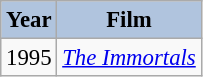<table class="wikitable" style="font-size:95%;">
<tr>
<th style="background:#B0C4DE;">Year</th>
<th style="background:#B0C4DE;">Film</th>
</tr>
<tr>
<td>1995</td>
<td><em><a href='#'>The Immortals</a></em></td>
</tr>
</table>
